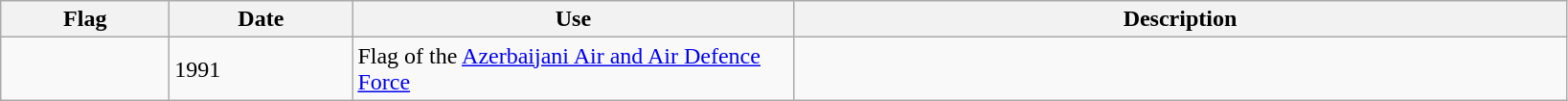<table class="wikitable">
<tr>
<th scope="col" style="width:110px;">Flag</th>
<th scope="col" style="width:120px;">Date</th>
<th scope="col" style="width:300px;">Use</th>
<th scope="col" style="width:530px;">Description</th>
</tr>
<tr>
<td></td>
<td>1991</td>
<td>Flag of the <a href='#'>Azerbaijani Air and Air Defence Force</a></td>
<td></td>
</tr>
</table>
